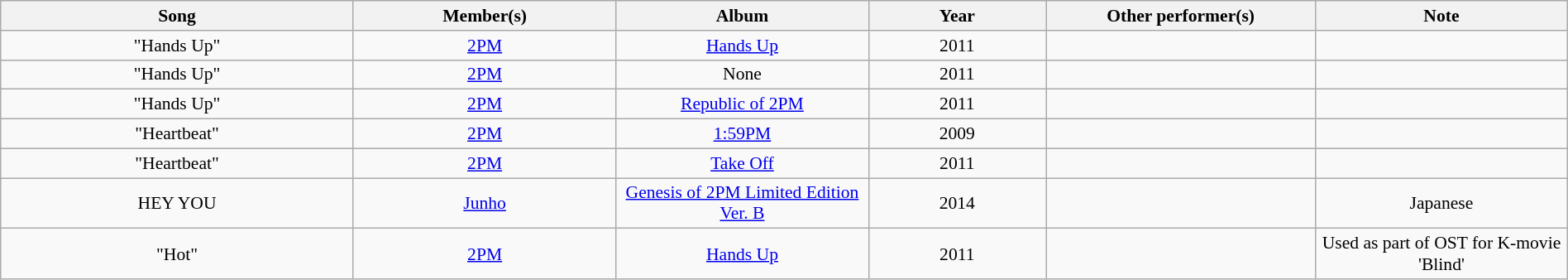<table class="wikitable" style="margin:0.5em auto; clear:both; font-size:.9em; text-align:center; width:100%">
<tr>
<th width="500">Song</th>
<th width="350">Member(s)</th>
<th width="350">Album</th>
<th width="250">Year</th>
<th width="350">Other performer(s)</th>
<th width="350">Note</th>
</tr>
<tr>
<td>"Hands Up"</td>
<td><a href='#'>2PM</a></td>
<td><a href='#'>Hands Up</a></td>
<td>2011</td>
<td></td>
<td></td>
</tr>
<tr>
<td>"Hands Up" </td>
<td><a href='#'>2PM</a></td>
<td>None</td>
<td>2011</td>
<td></td>
<td></td>
</tr>
<tr>
<td>"Hands Up" </td>
<td><a href='#'>2PM</a></td>
<td><a href='#'>Republic of 2PM</a></td>
<td>2011</td>
<td></td>
<td></td>
</tr>
<tr>
<td>"Heartbeat"</td>
<td><a href='#'>2PM</a></td>
<td><a href='#'>1:59PM</a></td>
<td>2009</td>
<td></td>
<td></td>
</tr>
<tr>
<td>"Heartbeat" </td>
<td><a href='#'>2PM</a></td>
<td><a href='#'>Take Off</a></td>
<td>2011</td>
<td></td>
<td></td>
</tr>
<tr>
<td>HEY YOU</td>
<td><a href='#'>Junho</a></td>
<td><a href='#'>Genesis of 2PM Limited Edition Ver. B</a></td>
<td>2014</td>
<td></td>
<td>Japanese</td>
</tr>
<tr>
<td>"Hot"</td>
<td><a href='#'>2PM</a></td>
<td><a href='#'>Hands Up</a></td>
<td>2011</td>
<td></td>
<td>Used as part of OST for K-movie 'Blind'</td>
</tr>
</table>
